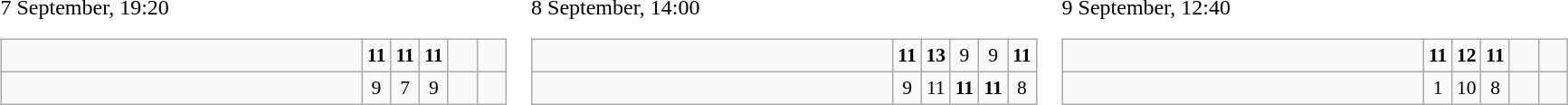<table>
<tr>
<td>7 September, 19:20<br><table class="wikitable" style="text-align:center; font-size:90%;">
<tr>
<td style="width:18em; text-align:left;"><strong></strong></td>
<td style="width:1em"><strong>11</strong></td>
<td style="width:1em"><strong>11</strong></td>
<td style="width:1em"><strong>11</strong></td>
<td style="width:1em"></td>
<td style="width:1em"></td>
</tr>
<tr>
<td style="text-align:left;"></td>
<td>9</td>
<td>7</td>
<td>9</td>
<td></td>
<td></td>
</tr>
</table>
</td>
<td>8 September, 14:00<br><table class="wikitable" style="text-align:center; font-size:90%;">
<tr>
<td style="width:18em; text-align:left;"><strong></strong></td>
<td style="width:1em"><strong>11</strong></td>
<td style="width:1em"><strong>13</strong></td>
<td style="width:1em">9</td>
<td style="width:1em">9</td>
<td style="width:1em"><strong>11</strong></td>
</tr>
<tr>
<td style="text-align:left;"></td>
<td>9</td>
<td>11</td>
<td><strong>11</strong></td>
<td><strong>11</strong></td>
<td>8</td>
</tr>
</table>
</td>
<td>9 September, 12:40<br><table class="wikitable" style="text-align:center; font-size:90%;">
<tr>
<td style="width:18em; text-align:left;"><strong></strong></td>
<td style="width:1em"><strong>11</strong></td>
<td style="width:1em"><strong>12</strong></td>
<td style="width:1em"><strong>11</strong></td>
<td style="width:1em"></td>
<td style="width:1em"></td>
</tr>
<tr>
<td style="text-align:left;"></td>
<td>1</td>
<td>10</td>
<td>8</td>
<td></td>
<td></td>
</tr>
</table>
</td>
</tr>
</table>
